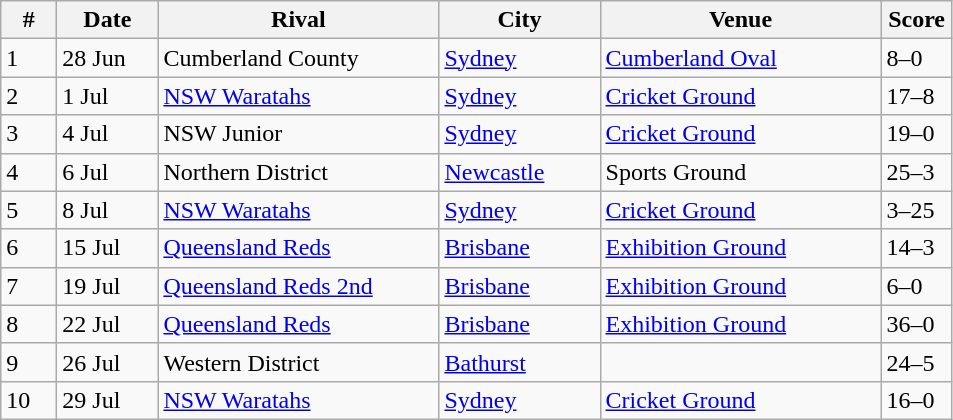<table class="wikitable sortable">
<tr>
<th width=30px>#</th>
<th width=60px>Date</th>
<th width=180px>Rival</th>
<th width=100px>City</th>
<th width=180px>Venue</th>
<th width=40px>Score</th>
</tr>
<tr>
<td>1</td>
<td>28 Jun</td>
<td>Cumberland County</td>
<td><a href='#'>Sydney</a></td>
<td><a href='#'>Cumberland Oval</a></td>
<td>8–0</td>
</tr>
<tr>
<td>2</td>
<td>1 Jul</td>
<td><a href='#'>NSW Waratahs</a></td>
<td><a href='#'>Sydney</a></td>
<td><a href='#'>Cricket Ground</a></td>
<td>17–8</td>
</tr>
<tr>
<td>3</td>
<td>4 Jul</td>
<td>NSW Junior</td>
<td><a href='#'>Sydney</a></td>
<td><a href='#'>Cricket Ground</a></td>
<td>19–0</td>
</tr>
<tr>
<td>4</td>
<td>6 Jul</td>
<td>Northern District</td>
<td><a href='#'>Newcastle</a></td>
<td>Sports Ground</td>
<td>25–3</td>
</tr>
<tr>
<td>5</td>
<td>8 Jul</td>
<td><a href='#'>NSW Waratahs</a></td>
<td><a href='#'>Sydney</a></td>
<td><a href='#'>Cricket Ground</a></td>
<td>3–25</td>
</tr>
<tr>
<td>6</td>
<td>15 Jul</td>
<td><a href='#'>Queensland Reds</a></td>
<td><a href='#'>Brisbane</a></td>
<td><a href='#'>Exhibition Ground</a></td>
<td>14–3</td>
</tr>
<tr>
<td>7</td>
<td>19 Jul</td>
<td><a href='#'>Queensland Reds 2nd</a></td>
<td><a href='#'>Brisbane</a></td>
<td><a href='#'>Exhibition Ground</a></td>
<td>6–0</td>
</tr>
<tr>
<td>8</td>
<td>22 Jul</td>
<td><a href='#'>Queensland Reds</a></td>
<td><a href='#'>Brisbane</a></td>
<td><a href='#'>Exhibition Ground</a></td>
<td>36–0</td>
</tr>
<tr>
<td>9</td>
<td>26 Jul</td>
<td>Western District</td>
<td><a href='#'>Bathurst</a></td>
<td></td>
<td>24–5</td>
</tr>
<tr>
<td>10</td>
<td>29 Jul</td>
<td><a href='#'>NSW Waratahs</a></td>
<td><a href='#'>Sydney</a></td>
<td><a href='#'>Cricket Ground</a></td>
<td>16–0</td>
</tr>
</table>
